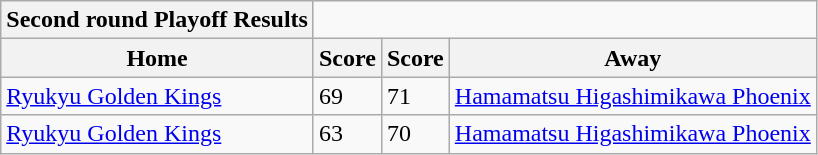<table class="wikitable collapsible collapsed">
<tr>
<th>Second round Playoff Results</th>
</tr>
<tr>
<th scope="col">Home</th>
<th scope="col">Score</th>
<th scope="col">Score</th>
<th scope="col">Away</th>
</tr>
<tr>
<td><a href='#'>Ryukyu Golden Kings</a></td>
<td>69</td>
<td>71</td>
<td><a href='#'>Hamamatsu Higashimikawa Phoenix</a></td>
</tr>
<tr>
<td><a href='#'>Ryukyu Golden Kings</a></td>
<td>63</td>
<td>70</td>
<td><a href='#'>Hamamatsu Higashimikawa Phoenix</a></td>
</tr>
</table>
